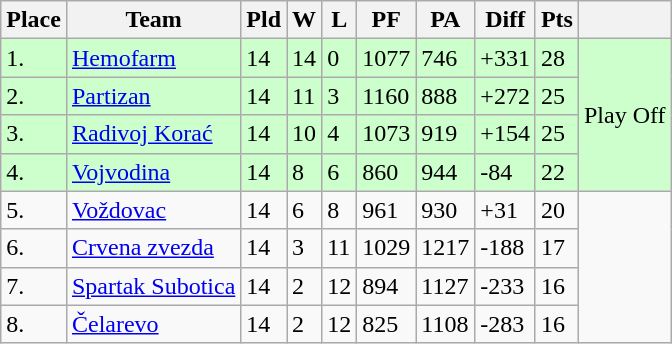<table class="wikitable">
<tr>
<th>Place</th>
<th>Team</th>
<th>Pld</th>
<th>W</th>
<th>L</th>
<th>PF</th>
<th>PA</th>
<th>Diff</th>
<th>Pts</th>
<th></th>
</tr>
<tr bgcolor=#ccffcc>
<td>1.</td>
<td><a href='#'>Hemofarm</a></td>
<td>14</td>
<td>14</td>
<td>0</td>
<td>1077</td>
<td>746</td>
<td>+331</td>
<td>28</td>
<td rowspan="4">Play Off</td>
</tr>
<tr bgcolor=#ccffcc>
<td>2.</td>
<td><a href='#'>Partizan</a></td>
<td>14</td>
<td>11</td>
<td>3</td>
<td>1160</td>
<td>888</td>
<td>+272</td>
<td>25</td>
</tr>
<tr bgcolor=#ccffcc>
<td>3.</td>
<td><a href='#'>Radivoj Korać</a></td>
<td>14</td>
<td>10</td>
<td>4</td>
<td>1073</td>
<td>919</td>
<td>+154</td>
<td>25</td>
</tr>
<tr bgcolor=#ccffcc>
<td>4.</td>
<td><a href='#'>Vojvodina</a></td>
<td>14</td>
<td>8</td>
<td>6</td>
<td>860</td>
<td>944</td>
<td>-84</td>
<td>22</td>
</tr>
<tr>
<td>5.</td>
<td><a href='#'>Voždovac</a></td>
<td>14</td>
<td>6</td>
<td>8</td>
<td>961</td>
<td>930</td>
<td>+31</td>
<td>20</td>
<td rowspan="4"></td>
</tr>
<tr>
<td>6.</td>
<td><a href='#'>Crvena zvezda</a></td>
<td>14</td>
<td>3</td>
<td>11</td>
<td>1029</td>
<td>1217</td>
<td>-188</td>
<td>17</td>
</tr>
<tr>
<td>7.</td>
<td><a href='#'>Spartak Subotica</a></td>
<td>14</td>
<td>2</td>
<td>12</td>
<td>894</td>
<td>1127</td>
<td>-233</td>
<td>16</td>
</tr>
<tr>
<td>8.</td>
<td><a href='#'>Čelarevo</a></td>
<td>14</td>
<td>2</td>
<td>12</td>
<td>825</td>
<td>1108</td>
<td>-283</td>
<td>16</td>
</tr>
</table>
